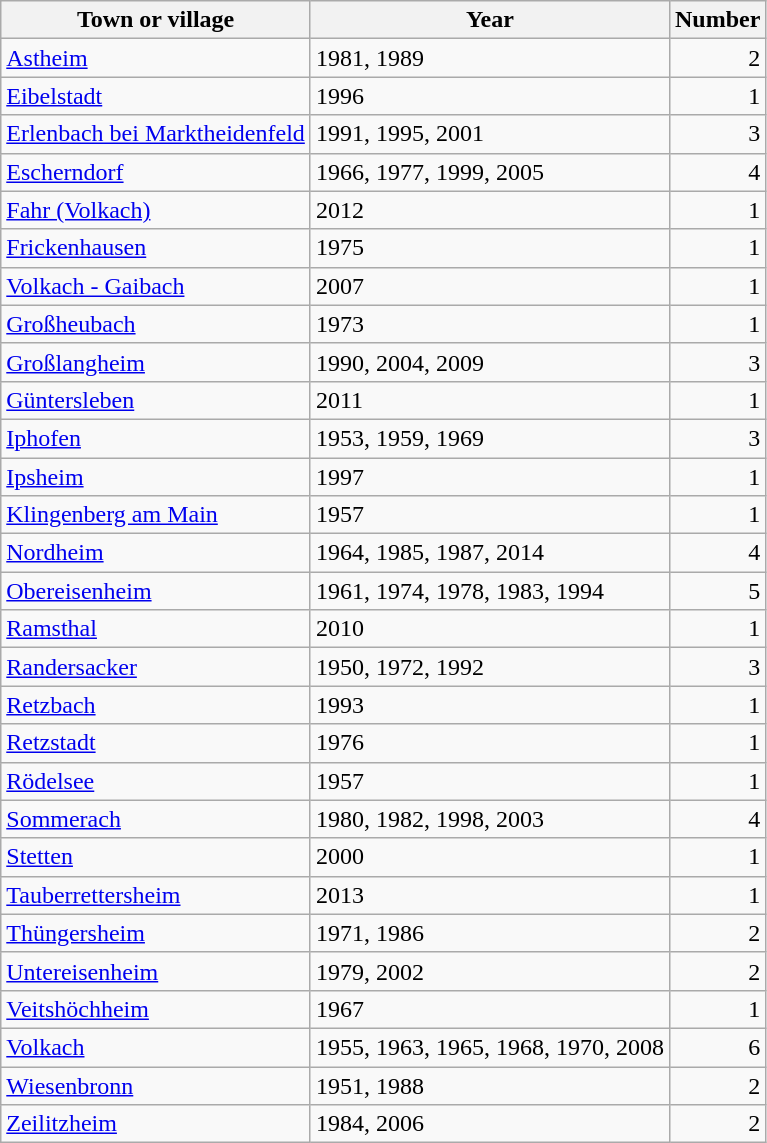<table class="wikitable sortable">
<tr>
<th>Town or village</th>
<th>Year</th>
<th>Number</th>
</tr>
<tr>
<td><a href='#'>Astheim</a></td>
<td>1981, 1989</td>
<td align="right">2</td>
</tr>
<tr>
<td><a href='#'>Eibelstadt</a></td>
<td>1996</td>
<td align="right">1</td>
</tr>
<tr>
<td><a href='#'>Erlenbach bei Marktheidenfeld</a></td>
<td>1991, 1995, 2001</td>
<td align="right">3</td>
</tr>
<tr>
<td><a href='#'>Escherndorf</a></td>
<td>1966, 1977, 1999, 2005</td>
<td align="right">4</td>
</tr>
<tr>
<td><a href='#'>Fahr (Volkach)</a></td>
<td>2012</td>
<td align="right">1</td>
</tr>
<tr>
<td><a href='#'>Frickenhausen</a></td>
<td>1975</td>
<td align="right">1</td>
</tr>
<tr>
<td><a href='#'>Volkach - Gaibach</a></td>
<td>2007</td>
<td align="right">1</td>
</tr>
<tr>
<td><a href='#'>Großheubach</a></td>
<td>1973</td>
<td align="right">1</td>
</tr>
<tr>
<td><a href='#'>Großlangheim</a></td>
<td>1990, 2004, 2009</td>
<td align="right">3</td>
</tr>
<tr>
<td><a href='#'>Güntersleben</a></td>
<td>2011</td>
<td align="right">1</td>
</tr>
<tr>
<td><a href='#'>Iphofen</a></td>
<td>1953, 1959, 1969</td>
<td align="right">3</td>
</tr>
<tr>
<td><a href='#'>Ipsheim</a></td>
<td>1997</td>
<td align="right">1</td>
</tr>
<tr>
<td><a href='#'>Klingenberg am Main</a></td>
<td>1957</td>
<td align="right">1</td>
</tr>
<tr>
<td><a href='#'>Nordheim</a></td>
<td>1964, 1985, 1987, 2014</td>
<td align="right">4</td>
</tr>
<tr>
<td><a href='#'>Obereisenheim</a></td>
<td>1961, 1974, 1978, 1983, 1994</td>
<td align="right">5</td>
</tr>
<tr>
<td><a href='#'>Ramsthal</a></td>
<td>2010</td>
<td align="right">1</td>
</tr>
<tr>
<td><a href='#'>Randersacker</a></td>
<td>1950, 1972, 1992</td>
<td align="right">3</td>
</tr>
<tr>
<td><a href='#'>Retzbach</a></td>
<td>1993</td>
<td align="right">1</td>
</tr>
<tr>
<td><a href='#'>Retzstadt</a></td>
<td>1976</td>
<td align="right">1</td>
</tr>
<tr>
<td><a href='#'>Rödelsee</a></td>
<td>1957</td>
<td align="right">1</td>
</tr>
<tr>
<td><a href='#'>Sommerach</a></td>
<td>1980, 1982, 1998, 2003</td>
<td align="right">4</td>
</tr>
<tr>
<td><a href='#'>Stetten</a></td>
<td>2000</td>
<td align="right">1</td>
</tr>
<tr>
<td><a href='#'>Tauberrettersheim</a></td>
<td>2013</td>
<td align="right">1</td>
</tr>
<tr>
<td><a href='#'>Thüngersheim</a></td>
<td>1971, 1986</td>
<td align="right">2</td>
</tr>
<tr>
<td><a href='#'>Untereisenheim</a></td>
<td>1979, 2002</td>
<td align="right">2</td>
</tr>
<tr>
<td><a href='#'>Veitshöchheim</a></td>
<td>1967</td>
<td align="right">1</td>
</tr>
<tr>
<td><a href='#'>Volkach</a></td>
<td>1955, 1963, 1965, 1968, 1970, 2008</td>
<td align="right">6</td>
</tr>
<tr>
<td><a href='#'>Wiesenbronn</a></td>
<td>1951, 1988</td>
<td align="right">2</td>
</tr>
<tr>
<td><a href='#'>Zeilitzheim</a></td>
<td>1984, 2006</td>
<td align="right">2</td>
</tr>
</table>
